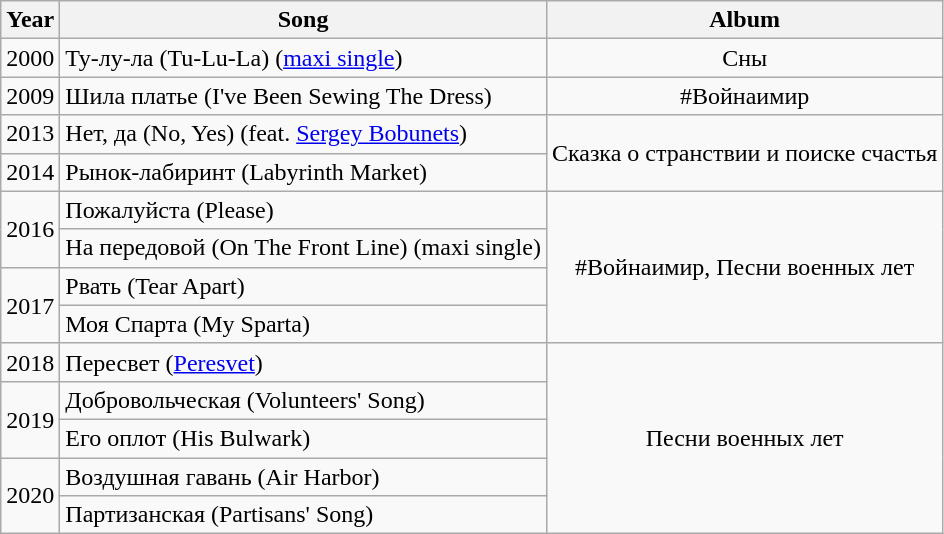<table class="wikitable">
<tr>
<th align="center" valign="top">Year</th>
<th align="left" valign="top">Song</th>
<th align="left" valign="top">Album</th>
</tr>
<tr>
<td>2000</td>
<td>Ту-лу-ла (Tu-Lu-La) (<a href='#'>maxi single</a>)</td>
<td align="center" valign="center">Сны</td>
</tr>
<tr>
<td>2009</td>
<td>Шила платье (I've Been Sewing The Dress)</td>
<td align="center" valign="center">#Войнаимир</td>
</tr>
<tr>
<td>2013</td>
<td>Нет, да (No, Yes) (feat. <a href='#'>Sergey Bobunets</a>)</td>
<td rowspan="2" align="center" valign="center">Сказка о странствии и поиске счастья</td>
</tr>
<tr>
<td>2014</td>
<td>Рынок-лабиринт (Labyrinth Market)</td>
</tr>
<tr>
<td rowspan="2" align="center" valign="center">2016</td>
<td>Пожалуйста (Please)</td>
<td rowspan="4" align="center" valign="center">#Войнаимир, Песни военных лет</td>
</tr>
<tr>
<td>На передовой (On The Front Line) (maxi single)</td>
</tr>
<tr>
<td rowspan="2" align="center" valign="center">2017</td>
<td>Рвать (Tear Apart)</td>
</tr>
<tr>
<td>Моя Спарта (My Sparta)</td>
</tr>
<tr>
<td>2018</td>
<td>Пересвет (<a href='#'>Peresvet</a>)</td>
<td rowspan="5" align="center" valign="center">Песни военных лет</td>
</tr>
<tr>
<td rowspan="2" align="center" valign="center">2019</td>
<td>Добровольческая (Volunteers' Song)</td>
</tr>
<tr>
<td>Его оплот (His Bulwark)</td>
</tr>
<tr>
<td rowspan="2" align="center" valign="center">2020</td>
<td>Воздушная гавань (Air Harbor)</td>
</tr>
<tr>
<td>Партизанская (Partisans' Song)</td>
</tr>
</table>
